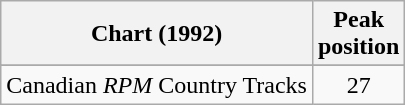<table class="wikitable sortable">
<tr>
<th align="left">Chart (1992)</th>
<th align="center">Peak<br>position</th>
</tr>
<tr>
</tr>
<tr>
<td align="left">Canadian <em>RPM</em> Country Tracks</td>
<td align="center">27</td>
</tr>
</table>
